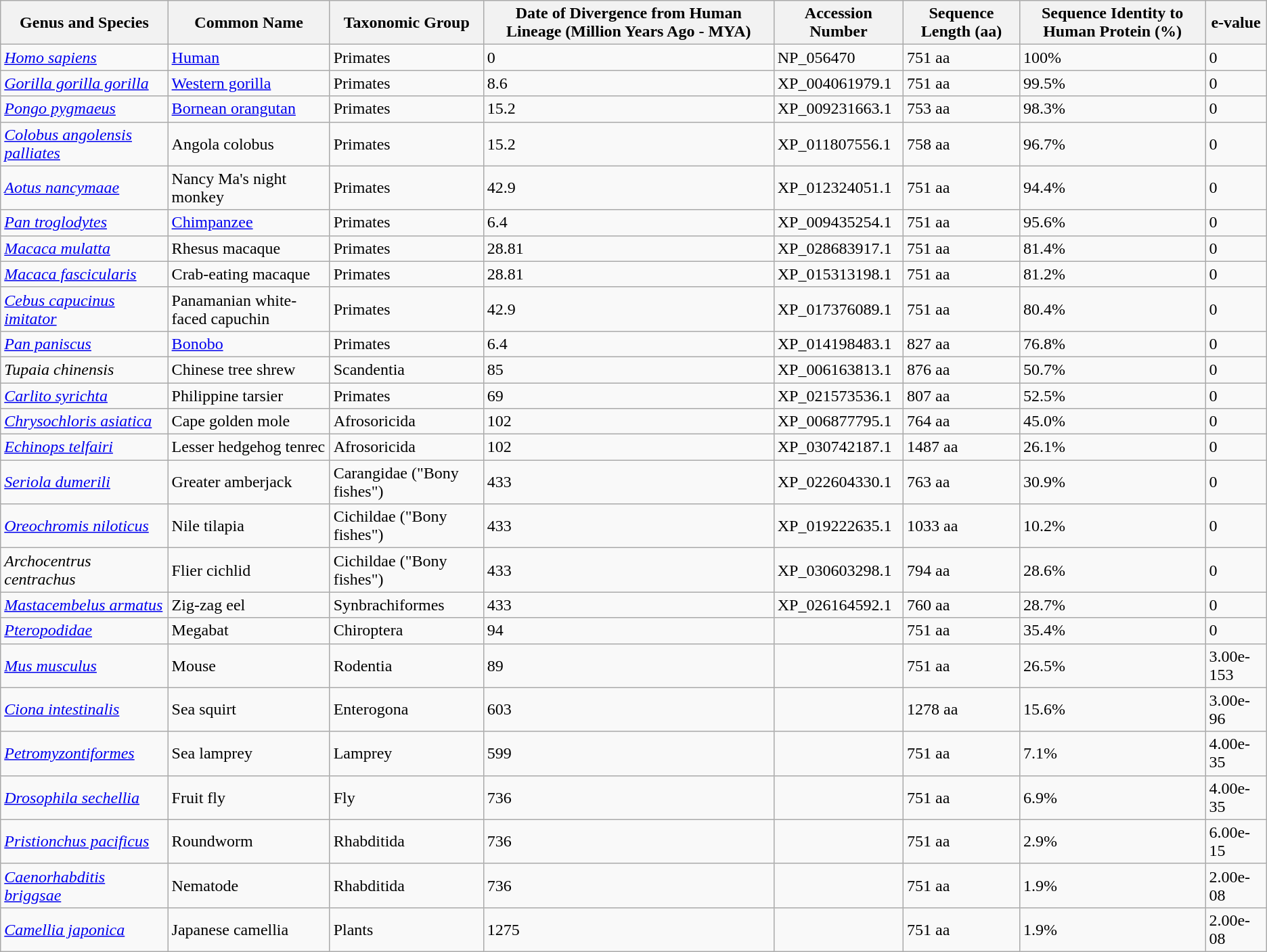<table class="wikitable">
<tr>
<th>Genus and Species</th>
<th>Common Name</th>
<th>Taxonomic Group</th>
<th>Date of Divergence from Human Lineage (Million Years Ago - MYA)</th>
<th>Accession Number</th>
<th>Sequence Length (aa)</th>
<th>Sequence Identity to Human Protein (%)</th>
<th>e-value</th>
</tr>
<tr>
<td><em><a href='#'>Homo sapiens</a></em></td>
<td><a href='#'>Human</a></td>
<td>Primates</td>
<td>0</td>
<td>NP_056470</td>
<td>751 aa</td>
<td>100%</td>
<td>0</td>
</tr>
<tr>
<td><em><a href='#'>Gorilla gorilla gorilla</a></em></td>
<td><a href='#'>Western gorilla</a></td>
<td>Primates</td>
<td>8.6</td>
<td>XP_004061979.1</td>
<td>751 aa</td>
<td>99.5%</td>
<td>0</td>
</tr>
<tr>
<td><em><a href='#'>Pongo pygmaeus</a></em></td>
<td><a href='#'>Bornean orangutan</a></td>
<td>Primates</td>
<td>15.2</td>
<td>XP_009231663.1</td>
<td>753 aa</td>
<td>98.3%</td>
<td>0</td>
</tr>
<tr>
<td><em><a href='#'>Colobus angolensis palliates</a></em></td>
<td>Angola colobus</td>
<td>Primates</td>
<td>15.2</td>
<td>XP_011807556.1</td>
<td>758 aa</td>
<td>96.7%</td>
<td>0</td>
</tr>
<tr>
<td><em><a href='#'>Aotus nancymaae</a></em></td>
<td>Nancy Ma's night monkey</td>
<td>Primates</td>
<td>42.9</td>
<td>XP_012324051.1</td>
<td>751 aa</td>
<td>94.4%</td>
<td>0</td>
</tr>
<tr>
<td><em><a href='#'>Pan troglodytes</a></em></td>
<td><a href='#'>Chimpanzee</a></td>
<td>Primates</td>
<td>6.4</td>
<td>XP_009435254.1</td>
<td>751 aa</td>
<td>95.6%</td>
<td>0</td>
</tr>
<tr>
<td><em><a href='#'>Macaca mulatta</a></em></td>
<td>Rhesus macaque</td>
<td>Primates</td>
<td>28.81</td>
<td>XP_028683917.1</td>
<td>751 aa</td>
<td>81.4%</td>
<td>0</td>
</tr>
<tr>
<td><em><a href='#'>Macaca fascicularis</a></em></td>
<td>Crab-eating macaque</td>
<td>Primates</td>
<td>28.81</td>
<td>XP_015313198.1</td>
<td>751 aa</td>
<td>81.2%</td>
<td>0</td>
</tr>
<tr>
<td><em><a href='#'>Cebus capucinus imitator</a></em></td>
<td>Panamanian white-faced capuchin</td>
<td>Primates</td>
<td>42.9</td>
<td>XP_017376089.1</td>
<td>751 aa</td>
<td>80.4%</td>
<td>0</td>
</tr>
<tr>
<td><em><a href='#'>Pan paniscus</a></em></td>
<td><a href='#'>Bonobo</a></td>
<td>Primates</td>
<td>6.4</td>
<td>XP_014198483.1</td>
<td>827 aa</td>
<td>76.8%</td>
<td>0</td>
</tr>
<tr>
<td><em>Tupaia chinensis</em></td>
<td>Chinese tree shrew</td>
<td>Scandentia</td>
<td>85</td>
<td>XP_006163813.1</td>
<td>876 aa</td>
<td>50.7%</td>
<td>0</td>
</tr>
<tr>
<td><em><a href='#'>Carlito syrichta</a></em></td>
<td>Philippine tarsier</td>
<td>Primates</td>
<td>69</td>
<td>XP_021573536.1</td>
<td>807 aa</td>
<td>52.5%</td>
<td>0</td>
</tr>
<tr>
<td><em><a href='#'>Chrysochloris asiatica</a></em></td>
<td>Cape golden mole</td>
<td>Afrosoricida</td>
<td>102</td>
<td>XP_006877795.1</td>
<td>764 aa</td>
<td>45.0%</td>
<td>0</td>
</tr>
<tr>
<td><em><a href='#'>Echinops telfairi</a></em></td>
<td>Lesser hedgehog tenrec</td>
<td>Afrosoricida</td>
<td>102</td>
<td>XP_030742187.1</td>
<td>1487 aa</td>
<td>26.1%</td>
<td>0</td>
</tr>
<tr>
<td><em><a href='#'>Seriola dumerili</a></em></td>
<td>Greater amberjack</td>
<td>Carangidae ("Bony fishes")</td>
<td>433</td>
<td>XP_022604330.1</td>
<td>763 aa</td>
<td>30.9%</td>
<td>0</td>
</tr>
<tr>
<td><em><a href='#'>Oreochromis niloticus</a></em></td>
<td>Nile tilapia</td>
<td>Cichildae ("Bony fishes")</td>
<td>433</td>
<td>XP_019222635.1</td>
<td>1033 aa</td>
<td>10.2%</td>
<td>0</td>
</tr>
<tr>
<td><em>Archocentrus centrachus</em></td>
<td>Flier cichlid</td>
<td>Cichildae ("Bony fishes")</td>
<td>433</td>
<td>XP_030603298.1</td>
<td>794 aa</td>
<td>28.6%</td>
<td>0</td>
</tr>
<tr>
<td><em><a href='#'>Mastacembelus armatus</a></em></td>
<td>Zig-zag eel</td>
<td>Synbrachiformes</td>
<td>433</td>
<td>XP_026164592.1</td>
<td>760 aa</td>
<td>28.7%</td>
<td>0</td>
</tr>
<tr>
<td><em><a href='#'>Pteropodidae</a></em></td>
<td>Megabat</td>
<td>Chiroptera</td>
<td>94</td>
<td></td>
<td>751 aa</td>
<td>35.4%</td>
<td>0</td>
</tr>
<tr>
<td><em><a href='#'>Mus musculus</a></em></td>
<td>Mouse</td>
<td>Rodentia</td>
<td>89</td>
<td></td>
<td>751 aa</td>
<td>26.5%</td>
<td>3.00e-153</td>
</tr>
<tr>
<td><em><a href='#'>Ciona intestinalis</a></em></td>
<td>Sea squirt</td>
<td>Enterogona</td>
<td>603</td>
<td></td>
<td>1278 aa</td>
<td>15.6%</td>
<td>3.00e-96</td>
</tr>
<tr>
<td><em><a href='#'>Petromyzontiformes</a></em></td>
<td>Sea lamprey</td>
<td>Lamprey</td>
<td>599</td>
<td></td>
<td>751 aa</td>
<td>7.1%</td>
<td>4.00e-35</td>
</tr>
<tr>
<td><em><a href='#'>Drosophila sechellia</a></em></td>
<td>Fruit fly</td>
<td>Fly</td>
<td>736</td>
<td></td>
<td>751 aa</td>
<td>6.9%</td>
<td>4.00e-35</td>
</tr>
<tr>
<td><em><a href='#'>Pristionchus pacificus</a></em></td>
<td>Roundworm</td>
<td>Rhabditida</td>
<td>736</td>
<td></td>
<td>751 aa</td>
<td>2.9%</td>
<td>6.00e-15</td>
</tr>
<tr>
<td><em><a href='#'>Caenorhabditis briggsae</a></em></td>
<td>Nematode</td>
<td>Rhabditida</td>
<td>736</td>
<td></td>
<td>751 aa</td>
<td>1.9%</td>
<td>2.00e-08</td>
</tr>
<tr>
<td><em><a href='#'>Camellia japonica</a></em></td>
<td>Japanese camellia</td>
<td>Plants</td>
<td>1275</td>
<td></td>
<td>751 aa</td>
<td>1.9%</td>
<td>2.00e-08</td>
</tr>
</table>
